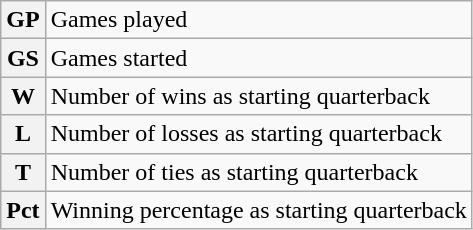<table class="wikitable">
<tr>
<th>GP</th>
<td>Games played</td>
</tr>
<tr>
<th>GS</th>
<td>Games started</td>
</tr>
<tr>
<th>W</th>
<td>Number of wins as starting quarterback</td>
</tr>
<tr>
<th>L</th>
<td>Number of losses as starting quarterback</td>
</tr>
<tr>
<th>T</th>
<td>Number of ties as starting quarterback</td>
</tr>
<tr>
<th>Pct</th>
<td>Winning percentage as starting quarterback</td>
</tr>
</table>
